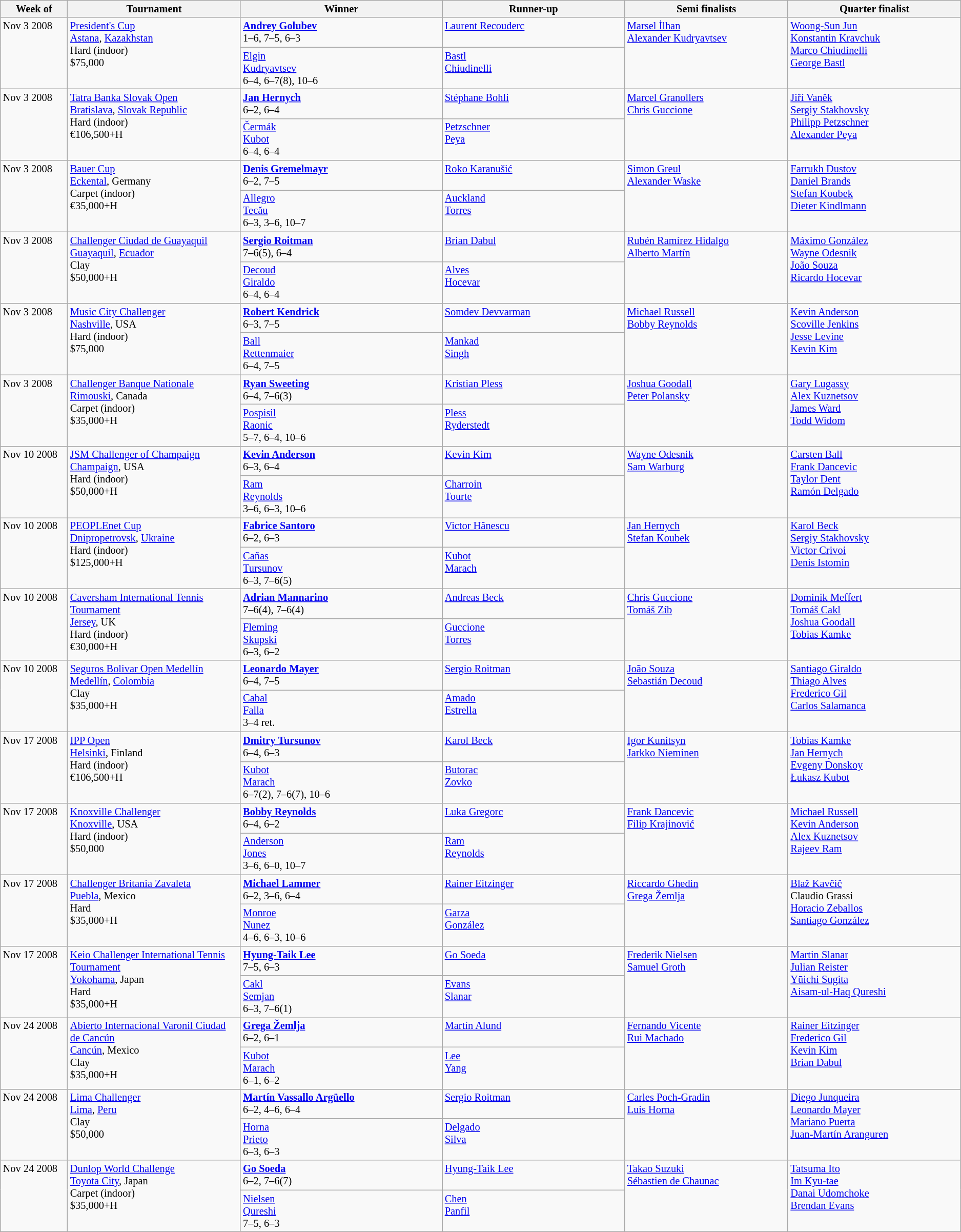<table class=wikitable style=font-size:85%>
<tr>
<th width=7%>Week of</th>
<th width=18%>Tournament</th>
<th width=21%>Winner</th>
<th width=19%>Runner-up</th>
<th width=17%>Semi finalists</th>
<th width=22%>Quarter finalist</th>
</tr>
<tr valign=top>
<td rowspan=2>Nov 3 2008</td>
<td rowspan=2><a href='#'>President's Cup</a><br><a href='#'>Astana</a>, <a href='#'>Kazakhstan</a><br>Hard (indoor)<br>$75,000</td>
<td> <strong><a href='#'>Andrey Golubev</a></strong><br>1–6, 7–5, 6–3</td>
<td> <a href='#'>Laurent Recouderc</a></td>
<td rowspan=2> <a href='#'>Marsel İlhan</a><br> <a href='#'>Alexander Kudryavtsev</a></td>
<td rowspan=2> <a href='#'>Woong-Sun Jun</a><br> <a href='#'>Konstantin Kravchuk</a><br> <a href='#'>Marco Chiudinelli</a><br> <a href='#'>George Bastl</a></td>
</tr>
<tr valign=top>
<td> <a href='#'>Elgin</a> <br>  <a href='#'>Kudryavtsev</a><br>6–4, 6–7(8), 10–6</td>
<td> <a href='#'>Bastl</a> <br>  <a href='#'>Chiudinelli</a></td>
</tr>
<tr valign=top>
<td rowspan=2>Nov 3 2008</td>
<td rowspan=2><a href='#'>Tatra Banka Slovak Open</a><br><a href='#'>Bratislava</a>, <a href='#'>Slovak Republic</a><br>Hard (indoor)<br>€106,500+H</td>
<td> <strong><a href='#'>Jan Hernych</a></strong><br>6–2, 6–4</td>
<td> <a href='#'>Stéphane Bohli</a></td>
<td rowspan=2> <a href='#'>Marcel Granollers</a><br> <a href='#'>Chris Guccione</a></td>
<td rowspan=2> <a href='#'>Jiří Vaněk</a><br> <a href='#'>Sergiy Stakhovsky</a><br> <a href='#'>Philipp Petzschner</a><br> <a href='#'>Alexander Peya</a></td>
</tr>
<tr valign=top>
<td> <a href='#'>Čermák</a> <br>  <a href='#'>Kubot</a><br>6–4, 6–4</td>
<td> <a href='#'>Petzschner</a> <br>  <a href='#'>Peya</a></td>
</tr>
<tr valign=top>
<td rowspan=2>Nov 3 2008</td>
<td rowspan=2><a href='#'>Bauer Cup</a><br><a href='#'>Eckental</a>, Germany<br>Carpet (indoor)<br>€35,000+H</td>
<td> <strong><a href='#'>Denis Gremelmayr</a></strong><br>6–2, 7–5</td>
<td> <a href='#'>Roko Karanušić</a></td>
<td rowspan=2> <a href='#'>Simon Greul</a><br> <a href='#'>Alexander Waske</a></td>
<td rowspan=2> <a href='#'>Farrukh Dustov</a><br> <a href='#'>Daniel Brands</a><br> <a href='#'>Stefan Koubek</a><br> <a href='#'>Dieter Kindlmann</a></td>
</tr>
<tr valign=top>
<td> <a href='#'>Allegro</a> <br>  <a href='#'>Tecău</a><br>6–3, 3–6, 10–7</td>
<td> <a href='#'>Auckland</a> <br>  <a href='#'>Torres</a></td>
</tr>
<tr valign=top>
<td rowspan=2>Nov 3 2008</td>
<td rowspan=2><a href='#'>Challenger Ciudad de Guayaquil</a><br><a href='#'>Guayaquil</a>, <a href='#'>Ecuador</a><br>Clay<br>$50,000+H</td>
<td> <strong><a href='#'>Sergio Roitman</a></strong><br>7–6(5), 6–4</td>
<td> <a href='#'>Brian Dabul</a></td>
<td rowspan=2> <a href='#'>Rubén Ramírez Hidalgo</a><br> <a href='#'>Alberto Martín</a></td>
<td rowspan=2> <a href='#'>Máximo González</a><br> <a href='#'>Wayne Odesnik</a><br> <a href='#'>João Souza</a><br> <a href='#'>Ricardo Hocevar</a></td>
</tr>
<tr valign=top>
<td> <a href='#'>Decoud</a> <br>  <a href='#'>Giraldo</a><br>6–4, 6–4</td>
<td> <a href='#'>Alves</a> <br>  <a href='#'>Hocevar</a></td>
</tr>
<tr valign=top>
<td rowspan=2>Nov 3 2008</td>
<td rowspan=2><a href='#'>Music City Challenger</a><br><a href='#'>Nashville</a>, USA<br>Hard (indoor)<br>$75,000</td>
<td> <strong><a href='#'>Robert Kendrick</a></strong><br>6–3, 7–5</td>
<td> <a href='#'>Somdev Devvarman</a></td>
<td rowspan=2> <a href='#'>Michael Russell</a><br> <a href='#'>Bobby Reynolds</a></td>
<td rowspan=2> <a href='#'>Kevin Anderson</a><br> <a href='#'>Scoville Jenkins</a><br> <a href='#'>Jesse Levine</a><br> <a href='#'>Kevin Kim</a></td>
</tr>
<tr valign=top>
<td> <a href='#'>Ball</a> <br>  <a href='#'>Rettenmaier</a><br>6–4, 7–5</td>
<td> <a href='#'>Mankad</a> <br>  <a href='#'>Singh</a></td>
</tr>
<tr valign=top>
<td rowspan=2>Nov 3 2008</td>
<td rowspan=2><a href='#'>Challenger Banque Nationale</a><br> <a href='#'>Rimouski</a>, Canada<br>Carpet (indoor)<br>$35,000+H</td>
<td> <strong><a href='#'>Ryan Sweeting</a></strong><br>6–4, 7–6(3)</td>
<td> <a href='#'>Kristian Pless</a></td>
<td rowspan=2> <a href='#'>Joshua Goodall</a><br> <a href='#'>Peter Polansky</a></td>
<td rowspan=2> <a href='#'>Gary Lugassy</a><br> <a href='#'>Alex Kuznetsov</a><br> <a href='#'>James Ward</a><br> <a href='#'>Todd Widom</a></td>
</tr>
<tr valign=top>
<td> <a href='#'>Pospisil</a> <br>  <a href='#'>Raonic</a><br>5–7, 6–4, 10–6</td>
<td> <a href='#'>Pless</a> <br>  <a href='#'>Ryderstedt</a></td>
</tr>
<tr valign=top>
<td rowspan=2>Nov 10 2008</td>
<td rowspan=2><a href='#'>JSM Challenger of Champaign</a><br> <a href='#'>Champaign</a>, USA<br>Hard (indoor)<br>$50,000+H</td>
<td> <strong><a href='#'>Kevin Anderson</a></strong><br>6–3, 6–4</td>
<td> <a href='#'>Kevin Kim</a></td>
<td rowspan=2> <a href='#'>Wayne Odesnik</a><br> <a href='#'>Sam Warburg</a></td>
<td rowspan=2> <a href='#'>Carsten Ball</a><br> <a href='#'>Frank Dancevic</a><br> <a href='#'>Taylor Dent</a><br> <a href='#'>Ramón Delgado</a></td>
</tr>
<tr valign=top>
<td> <a href='#'>Ram</a> <br>  <a href='#'>Reynolds</a><br>3–6, 6–3, 10–6</td>
<td> <a href='#'>Charroin</a> <br>  <a href='#'>Tourte</a></td>
</tr>
<tr valign=top>
<td rowspan=2>Nov 10 2008</td>
<td rowspan=2><a href='#'>PEOPLEnet Cup</a><br> <a href='#'>Dnipropetrovsk</a>, <a href='#'>Ukraine</a><br>Hard (indoor)<br>$125,000+H</td>
<td> <strong><a href='#'>Fabrice Santoro</a></strong><br>6–2, 6–3</td>
<td> <a href='#'>Victor Hănescu</a></td>
<td rowspan=2> <a href='#'>Jan Hernych</a><br> <a href='#'>Stefan Koubek</a></td>
<td rowspan=2> <a href='#'>Karol Beck</a><br> <a href='#'>Sergiy Stakhovsky</a><br> <a href='#'>Victor Crivoi</a><br> <a href='#'>Denis Istomin</a></td>
</tr>
<tr valign=top>
<td> <a href='#'>Cañas</a> <br>  <a href='#'>Tursunov</a><br>6–3, 7–6(5)</td>
<td> <a href='#'>Kubot</a> <br>  <a href='#'>Marach</a></td>
</tr>
<tr valign=top>
<td rowspan=2>Nov 10 2008</td>
<td rowspan=2><a href='#'>Caversham International Tennis Tournament</a><br> <a href='#'>Jersey</a>, UK<br>Hard (indoor)<br>€30,000+H</td>
<td> <strong><a href='#'>Adrian Mannarino</a></strong><br>7–6(4), 7–6(4)</td>
<td> <a href='#'>Andreas Beck</a></td>
<td rowspan=2> <a href='#'>Chris Guccione</a><br> <a href='#'>Tomáš Zíb</a></td>
<td rowspan=2> <a href='#'>Dominik Meffert</a><br> <a href='#'>Tomáš Cakl</a><br> <a href='#'>Joshua Goodall</a><br> <a href='#'>Tobias Kamke</a></td>
</tr>
<tr valign=top>
<td> <a href='#'>Fleming</a> <br>  <a href='#'>Skupski</a><br>6–3, 6–2</td>
<td> <a href='#'>Guccione</a> <br>  <a href='#'>Torres</a></td>
</tr>
<tr valign=top>
<td rowspan=2>Nov 10 2008</td>
<td rowspan=2><a href='#'>Seguros Bolivar Open Medellín</a><br><a href='#'>Medellín</a>, <a href='#'>Colombia</a><br>Clay<br>$35,000+H</td>
<td> <strong><a href='#'>Leonardo Mayer</a></strong><br>6–4, 7–5</td>
<td> <a href='#'>Sergio Roitman</a></td>
<td rowspan=2> <a href='#'>João Souza</a><br> <a href='#'>Sebastián Decoud</a></td>
<td rowspan=2> <a href='#'>Santiago Giraldo</a><br> <a href='#'>Thiago Alves</a><br> <a href='#'>Frederico Gil</a><br> <a href='#'>Carlos Salamanca</a></td>
</tr>
<tr valign=top>
<td> <a href='#'>Cabal</a> <br>  <a href='#'>Falla</a><br>3–4 ret.</td>
<td> <a href='#'>Amado</a> <br>  <a href='#'>Estrella</a></td>
</tr>
<tr valign=top>
<td rowspan=2>Nov 17 2008</td>
<td rowspan=2><a href='#'>IPP Open</a><br><a href='#'>Helsinki</a>, Finland<br>Hard (indoor)<br>€106,500+H</td>
<td> <strong><a href='#'>Dmitry Tursunov</a></strong><br>6–4, 6–3</td>
<td> <a href='#'>Karol Beck</a></td>
<td rowspan=2> <a href='#'>Igor Kunitsyn</a><br> <a href='#'>Jarkko Nieminen</a></td>
<td rowspan=2> <a href='#'>Tobias Kamke</a><br> <a href='#'>Jan Hernych</a><br> <a href='#'>Evgeny Donskoy</a><br> <a href='#'>Łukasz Kubot</a></td>
</tr>
<tr valign=top>
<td> <a href='#'>Kubot</a> <br>  <a href='#'>Marach</a><br>6–7(2), 7–6(7), 10–6</td>
<td> <a href='#'>Butorac</a> <br>  <a href='#'>Zovko</a></td>
</tr>
<tr valign=top>
<td rowspan=2>Nov 17 2008</td>
<td rowspan=2><a href='#'>Knoxville Challenger</a><br> <a href='#'>Knoxville</a>, USA<br>Hard (indoor)<br>$50,000</td>
<td> <strong><a href='#'>Bobby Reynolds</a></strong><br>6–4, 6–2</td>
<td> <a href='#'>Luka Gregorc</a></td>
<td rowspan=2> <a href='#'>Frank Dancevic</a><br> <a href='#'>Filip Krajinović</a></td>
<td rowspan=2> <a href='#'>Michael Russell</a><br> <a href='#'>Kevin Anderson</a><br> <a href='#'>Alex Kuznetsov</a><br> <a href='#'>Rajeev Ram</a></td>
</tr>
<tr valign=top>
<td> <a href='#'>Anderson</a> <br>  <a href='#'>Jones</a><br>3–6, 6–0, 10–7</td>
<td> <a href='#'>Ram</a> <br>  <a href='#'>Reynolds</a></td>
</tr>
<tr valign=top>
<td rowspan=2>Nov 17 2008</td>
<td rowspan=2><a href='#'>Challenger Britania Zavaleta</a><br><a href='#'>Puebla</a>, Mexico<br>Hard<br>$35,000+H</td>
<td> <strong><a href='#'>Michael Lammer</a></strong><br>6–2, 3–6, 6–4</td>
<td> <a href='#'>Rainer Eitzinger</a></td>
<td rowspan=2> <a href='#'>Riccardo Ghedin</a><br> <a href='#'>Grega Žemlja</a></td>
<td rowspan=2> <a href='#'>Blaž Kavčič</a><br> Claudio Grassi<br> <a href='#'>Horacio Zeballos</a><br> <a href='#'>Santiago González</a></td>
</tr>
<tr valign=top>
<td> <a href='#'>Monroe</a> <br>  <a href='#'>Nunez</a><br>4–6, 6–3, 10–6</td>
<td> <a href='#'>Garza</a> <br>  <a href='#'>González</a></td>
</tr>
<tr valign=top>
<td rowspan=2>Nov 17 2008</td>
<td rowspan=2><a href='#'>Keio Challenger International Tennis Tournament</a><br> <a href='#'>Yokohama</a>, Japan<br>Hard<br>$35,000+H</td>
<td> <strong><a href='#'>Hyung-Taik Lee</a></strong><br>7–5, 6–3</td>
<td> <a href='#'>Go Soeda</a></td>
<td rowspan=2> <a href='#'>Frederik Nielsen</a><br> <a href='#'>Samuel Groth</a></td>
<td rowspan=2> <a href='#'>Martin Slanar</a><br> <a href='#'>Julian Reister</a><br> <a href='#'>Yūichi Sugita</a><br> <a href='#'>Aisam-ul-Haq Qureshi</a></td>
</tr>
<tr valign=top>
<td> <a href='#'>Cakl</a> <br>  <a href='#'>Semjan</a><br>6–3, 7–6(1)</td>
<td> <a href='#'>Evans</a> <br>  <a href='#'>Slanar</a></td>
</tr>
<tr valign=top>
<td rowspan=2>Nov 24 2008</td>
<td rowspan=2><a href='#'>Abierto Internacional Varonil Ciudad de Cancún</a><br> <a href='#'>Cancún</a>, Mexico<br>Clay<br>$35,000+H</td>
<td> <strong><a href='#'>Grega Žemlja</a></strong><br>6–2, 6–1</td>
<td> <a href='#'>Martín Alund</a></td>
<td rowspan=2> <a href='#'>Fernando Vicente</a><br> <a href='#'>Rui Machado</a></td>
<td rowspan=2> <a href='#'>Rainer Eitzinger</a><br> <a href='#'>Frederico Gil</a><br> <a href='#'>Kevin Kim</a><br> <a href='#'>Brian Dabul</a></td>
</tr>
<tr valign=top>
<td> <a href='#'>Kubot</a> <br>  <a href='#'>Marach</a><br>6–1, 6–2</td>
<td> <a href='#'>Lee</a> <br>  <a href='#'>Yang</a></td>
</tr>
<tr valign=top>
<td rowspan=2>Nov 24 2008</td>
<td rowspan=2><a href='#'>Lima Challenger</a><br> <a href='#'>Lima</a>, <a href='#'>Peru</a><br>Clay<br>$50,000</td>
<td> <strong><a href='#'>Martín Vassallo Argüello</a></strong><br>6–2, 4–6, 6–4</td>
<td> <a href='#'>Sergio Roitman</a></td>
<td rowspan=2> <a href='#'>Carles Poch-Gradin</a><br> <a href='#'>Luis Horna</a></td>
<td rowspan=2> <a href='#'>Diego Junqueira</a><br> <a href='#'>Leonardo Mayer</a><br> <a href='#'>Mariano Puerta</a><br> <a href='#'>Juan-Martín Aranguren</a></td>
</tr>
<tr valign=top>
<td> <a href='#'>Horna</a> <br>  <a href='#'>Prieto</a><br>6–3, 6–3</td>
<td> <a href='#'>Delgado</a> <br>  <a href='#'>Silva</a></td>
</tr>
<tr valign=top>
<td rowspan=2>Nov 24 2008</td>
<td rowspan=2><a href='#'>Dunlop World Challenge</a><br> <a href='#'>Toyota City</a>, Japan<br>Carpet (indoor)<br>$35,000+H</td>
<td> <strong><a href='#'>Go Soeda</a></strong><br>6–2, 7–6(7)</td>
<td> <a href='#'>Hyung-Taik Lee</a></td>
<td rowspan=2> <a href='#'>Takao Suzuki</a><br> <a href='#'>Sébastien de Chaunac</a></td>
<td rowspan=2> <a href='#'>Tatsuma Ito</a><br> <a href='#'>Im Kyu-tae</a><br> <a href='#'>Danai Udomchoke</a><br> <a href='#'>Brendan Evans</a></td>
</tr>
<tr valign=top>
<td> <a href='#'>Nielsen</a> <br>  <a href='#'>Qureshi</a><br>7–5, 6–3</td>
<td> <a href='#'>Chen</a> <br>  <a href='#'>Panfil</a></td>
</tr>
</table>
